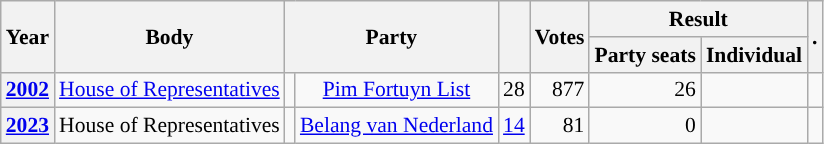<table class="wikitable plainrowheaders sortable" border=2 cellpadding=4 cellspacing=0 style="border: 1px #aaa solid; font-size: 90%; text-align:center;">
<tr>
<th scope="col" rowspan=2>Year</th>
<th scope="col" rowspan=2>Body</th>
<th scope="col" colspan=2 rowspan=2>Party</th>
<th scope="col" rowspan=2></th>
<th scope="col" rowspan=2>Votes</th>
<th scope="colgroup" colspan=2>Result</th>
<th scope="col" rowspan=2 class="unsortable">.</th>
</tr>
<tr>
<th scope="col">Party seats</th>
<th scope="col">Individual</th>
</tr>
<tr>
<th scope="row"><a href='#'>2002</a></th>
<td><a href='#'>House of Representatives</a></td>
<td style="background-color:"></td>
<td><a href='#'>Pim Fortuyn List</a></td>
<td style=text-align:right>28</td>
<td style=text-align:right>877</td>
<td style=text-align:right>26</td>
<td></td>
<td></td>
</tr>
<tr>
<th scope="row"><a href='#'>2023</a></th>
<td>House of Representatives</td>
<td style="background-color:"></td>
<td><a href='#'>Belang van Nederland</a></td>
<td style=text-align:right><a href='#'>14</a></td>
<td style=text-align:right>81</td>
<td style=text-align:right>0</td>
<td></td>
<td></td>
</tr>
</table>
